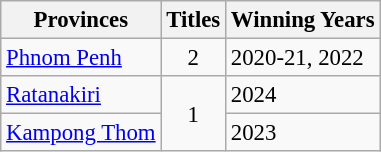<table class="wikitable" style="font-size:95%;">
<tr>
<th>Provinces</th>
<th>Titles</th>
<th>Winning Years</th>
</tr>
<tr>
<td><a href='#'>Phnom Penh</a></td>
<td align="center">2</td>
<td>2020-21, 2022</td>
</tr>
<tr>
<td><a href='#'>Ratanakiri</a></td>
<td rowspan="2" align="center">1</td>
<td>2024</td>
</tr>
<tr>
<td><a href='#'>Kampong Thom</a></td>
<td>2023</td>
</tr>
</table>
